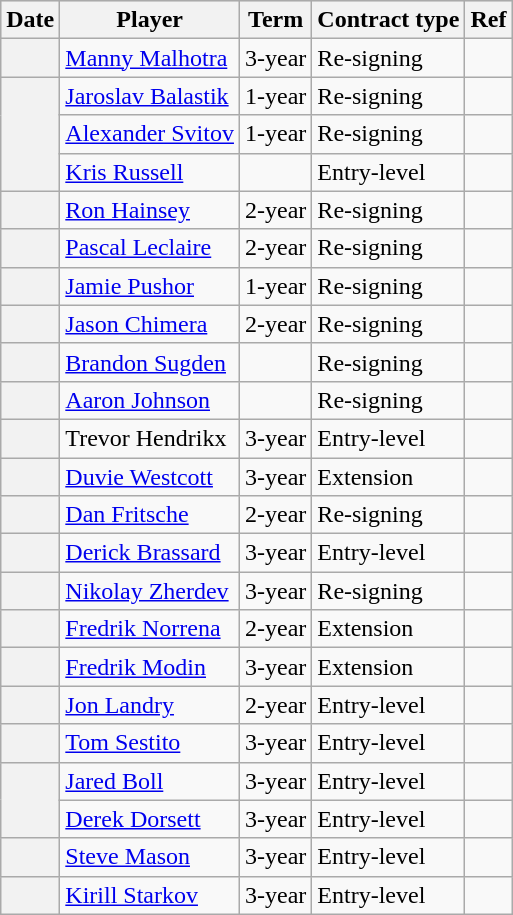<table class="wikitable plainrowheaders">
<tr style="background:#ddd; text-align:center;">
<th>Date</th>
<th>Player</th>
<th>Term</th>
<th>Contract type</th>
<th>Ref</th>
</tr>
<tr>
<th scope="row"></th>
<td><a href='#'>Manny Malhotra</a></td>
<td>3-year</td>
<td>Re-signing</td>
<td></td>
</tr>
<tr>
<th scope="row" rowspan=3></th>
<td><a href='#'>Jaroslav Balastik</a></td>
<td>1-year</td>
<td>Re-signing</td>
<td></td>
</tr>
<tr>
<td><a href='#'>Alexander Svitov</a></td>
<td>1-year</td>
<td>Re-signing</td>
<td></td>
</tr>
<tr>
<td><a href='#'>Kris Russell</a></td>
<td></td>
<td>Entry-level</td>
<td></td>
</tr>
<tr>
<th scope="row"></th>
<td><a href='#'>Ron Hainsey</a></td>
<td>2-year</td>
<td>Re-signing</td>
<td></td>
</tr>
<tr>
<th scope="row"></th>
<td><a href='#'>Pascal Leclaire</a></td>
<td>2-year</td>
<td>Re-signing</td>
<td></td>
</tr>
<tr>
<th scope="row"></th>
<td><a href='#'>Jamie Pushor</a></td>
<td>1-year</td>
<td>Re-signing</td>
<td></td>
</tr>
<tr>
<th scope="row"></th>
<td><a href='#'>Jason Chimera</a></td>
<td>2-year</td>
<td>Re-signing</td>
<td></td>
</tr>
<tr>
<th scope="row"></th>
<td><a href='#'>Brandon Sugden</a></td>
<td></td>
<td>Re-signing</td>
<td></td>
</tr>
<tr>
<th scope="row"></th>
<td><a href='#'>Aaron Johnson</a></td>
<td></td>
<td>Re-signing</td>
<td></td>
</tr>
<tr>
<th scope="row"></th>
<td>Trevor Hendrikx</td>
<td>3-year</td>
<td>Entry-level</td>
<td></td>
</tr>
<tr>
<th scope="row"></th>
<td><a href='#'>Duvie Westcott</a></td>
<td>3-year</td>
<td>Extension</td>
<td></td>
</tr>
<tr>
<th scope="row"></th>
<td><a href='#'>Dan Fritsche</a></td>
<td>2-year</td>
<td>Re-signing</td>
<td></td>
</tr>
<tr>
<th scope="row"></th>
<td><a href='#'>Derick Brassard</a></td>
<td>3-year</td>
<td>Entry-level</td>
<td></td>
</tr>
<tr>
<th scope="row"></th>
<td><a href='#'>Nikolay Zherdev</a></td>
<td>3-year</td>
<td>Re-signing</td>
<td></td>
</tr>
<tr>
<th scope="row"></th>
<td><a href='#'>Fredrik Norrena</a></td>
<td>2-year</td>
<td>Extension</td>
<td></td>
</tr>
<tr>
<th scope="row"></th>
<td><a href='#'>Fredrik Modin</a></td>
<td>3-year</td>
<td>Extension</td>
<td></td>
</tr>
<tr>
<th scope="row"></th>
<td><a href='#'>Jon Landry</a></td>
<td>2-year</td>
<td>Entry-level</td>
<td></td>
</tr>
<tr>
<th scope="row"></th>
<td><a href='#'>Tom Sestito</a></td>
<td>3-year</td>
<td>Entry-level</td>
<td></td>
</tr>
<tr>
<th scope="row" rowspan=2></th>
<td><a href='#'>Jared Boll</a></td>
<td>3-year</td>
<td>Entry-level</td>
<td></td>
</tr>
<tr>
<td><a href='#'>Derek Dorsett</a></td>
<td>3-year</td>
<td>Entry-level</td>
<td></td>
</tr>
<tr>
<th scope="row"></th>
<td><a href='#'>Steve Mason</a></td>
<td>3-year</td>
<td>Entry-level</td>
<td></td>
</tr>
<tr>
<th scope="row"></th>
<td><a href='#'>Kirill Starkov</a></td>
<td>3-year</td>
<td>Entry-level</td>
<td></td>
</tr>
</table>
